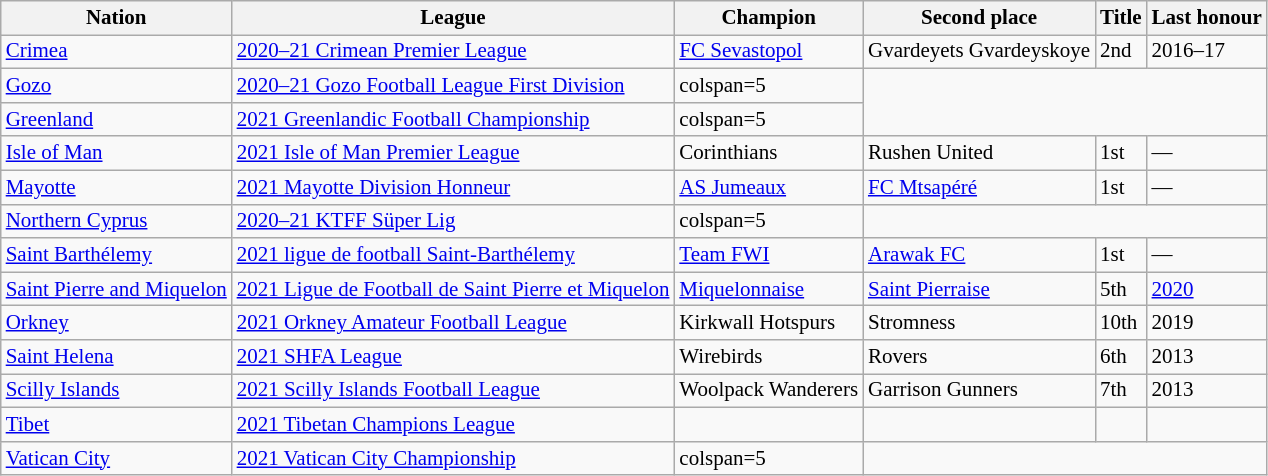<table class=wikitable style="font-size:14px">
<tr>
<th>Nation</th>
<th>League</th>
<th>Champion</th>
<th>Second place</th>
<th data-sort-type="number">Title</th>
<th>Last honour</th>
</tr>
<tr>
<td align=left> <a href='#'>Crimea</a></td>
<td align=left><a href='#'>2020–21 Crimean Premier League</a></td>
<td><a href='#'>FC Sevastopol</a></td>
<td>Gvardeyets Gvardeyskoye</td>
<td>2nd</td>
<td>2016–17</td>
</tr>
<tr>
<td align=left> <a href='#'>Gozo</a></td>
<td align=left><a href='#'>2020–21 Gozo Football League First Division</a></td>
<td>colspan=5 </td>
</tr>
<tr>
<td align=left> <a href='#'>Greenland</a></td>
<td align=left><a href='#'>2021 Greenlandic Football Championship</a></td>
<td>colspan=5 </td>
</tr>
<tr>
<td align=left> <a href='#'>Isle of Man</a></td>
<td align=left><a href='#'>2021 Isle of Man Premier League</a></td>
<td>Corinthians</td>
<td>Rushen United</td>
<td>1st</td>
<td>—</td>
</tr>
<tr>
<td align=left> <a href='#'>Mayotte</a></td>
<td align=left><a href='#'>2021 Mayotte Division Honneur</a></td>
<td><a href='#'>AS Jumeaux</a></td>
<td><a href='#'>FC Mtsapéré</a></td>
<td>1st</td>
<td>—</td>
</tr>
<tr>
<td align=left> <a href='#'>Northern Cyprus</a></td>
<td align=left><a href='#'>2020–21 KTFF Süper Lig</a></td>
<td>colspan=5 </td>
</tr>
<tr>
<td align=left> <a href='#'>Saint Barthélemy</a></td>
<td align=left><a href='#'>2021 ligue de football Saint-Barthélemy</a></td>
<td><a href='#'>Team FWI</a></td>
<td><a href='#'>Arawak FC</a></td>
<td>1st</td>
<td>—</td>
</tr>
<tr>
<td align=left> <a href='#'>Saint Pierre and Miquelon</a></td>
<td align=left><a href='#'>2021 Ligue de Football de Saint Pierre et Miquelon</a></td>
<td><a href='#'>Miquelonnaise</a></td>
<td><a href='#'>Saint Pierraise</a></td>
<td>5th</td>
<td><a href='#'>2020</a></td>
</tr>
<tr>
<td align=left> <a href='#'>Orkney</a></td>
<td align=left><a href='#'>2021 Orkney Amateur Football League</a></td>
<td>Kirkwall Hotspurs</td>
<td>Stromness</td>
<td>10th</td>
<td>2019</td>
</tr>
<tr>
<td align=left> <a href='#'>Saint Helena</a></td>
<td align=left><a href='#'>2021 SHFA League</a></td>
<td>Wirebirds</td>
<td>Rovers</td>
<td>6th</td>
<td>2013</td>
</tr>
<tr>
<td align=left><a href='#'>Scilly Islands</a></td>
<td align=left><a href='#'>2021 Scilly Islands Football League</a></td>
<td>Woolpack Wanderers</td>
<td>Garrison Gunners</td>
<td>7th</td>
<td>2013</td>
</tr>
<tr>
<td align=left> <a href='#'>Tibet</a></td>
<td align=left><a href='#'>2021 Tibetan Champions League</a></td>
<td></td>
<td></td>
<td></td>
<td></td>
</tr>
<tr>
<td align=left> <a href='#'>Vatican City</a></td>
<td align=left><a href='#'>2021 Vatican City Championship</a></td>
<td>colspan=5 </td>
</tr>
</table>
